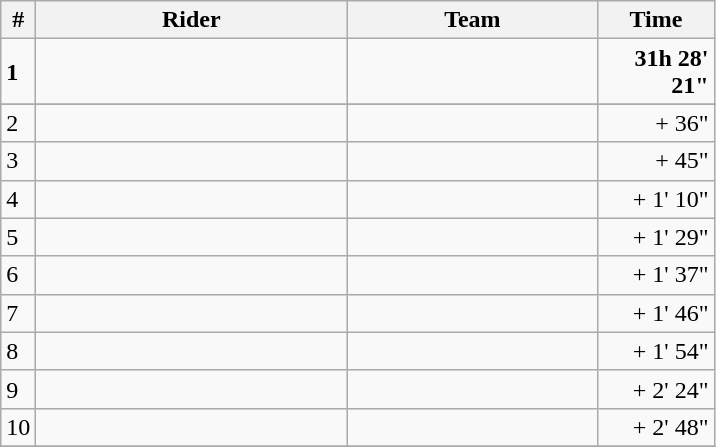<table class="wikitable">
<tr>
<th>#</th>
<th width="200">Rider</th>
<th width="160">Team</th>
<th width="70">Time</th>
</tr>
<tr>
<td><strong>1</strong></td>
<td><strong> </strong></td>
<td><strong></strong></td>
<td align=right><strong>31h 28' 21"</strong></td>
</tr>
<tr>
</tr>
<tr>
<td>2</td>
<td></td>
<td></td>
<td align=right>+ 36"</td>
</tr>
<tr>
<td>3</td>
<td></td>
<td></td>
<td align=right>+ 45"</td>
</tr>
<tr>
<td>4</td>
<td></td>
<td></td>
<td align=right>+ 1' 10"</td>
</tr>
<tr>
<td>5</td>
<td></td>
<td></td>
<td align=right>+ 1' 29"</td>
</tr>
<tr>
<td>6</td>
<td></td>
<td></td>
<td align=right>+ 1' 37"</td>
</tr>
<tr>
<td>7</td>
<td></td>
<td></td>
<td align=right>+ 1' 46"</td>
</tr>
<tr>
<td>8</td>
<td></td>
<td></td>
<td align=right>+ 1' 54"</td>
</tr>
<tr>
<td>9</td>
<td></td>
<td></td>
<td align=right>+ 2' 24"</td>
</tr>
<tr>
<td>10</td>
<td></td>
<td></td>
<td align=right>+ 2' 48"</td>
</tr>
<tr>
</tr>
</table>
